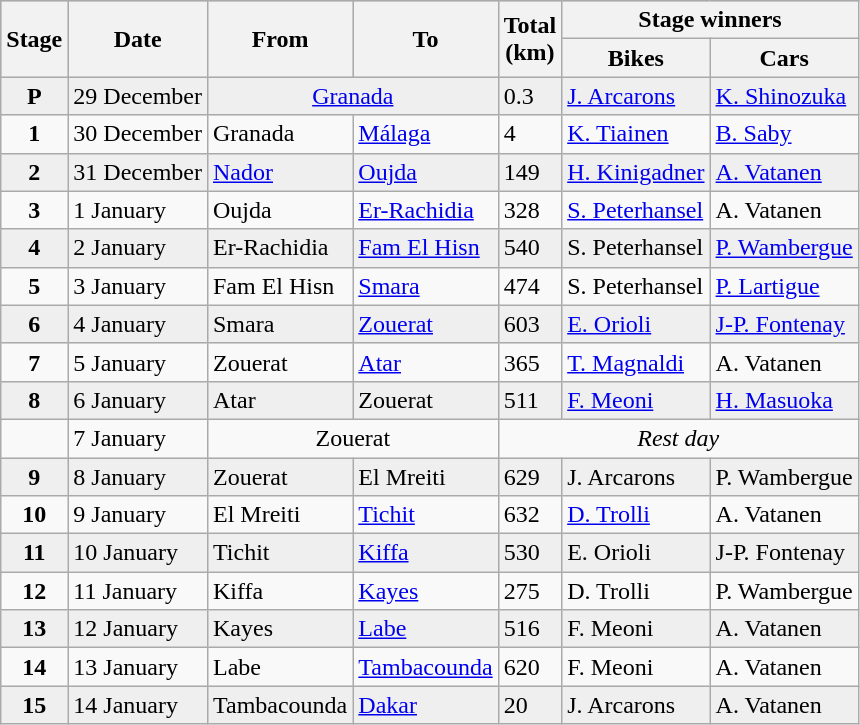<table class="wikitable sortable">
<tr style="background:lightsteelblue;">
<th rowspan=2 align=center>Stage</th>
<th rowspan=2 align=center>Date</th>
<th rowspan=2 align=center>From</th>
<th rowspan=2 align=center>To</th>
<th rowspan=2 align=center>Total<br>(km)</th>
<th colspan=2 align=center>Stage winners</th>
</tr>
<tr>
<th align=center>Bikes</th>
<th align=center>Cars</th>
</tr>
<tr style="background:#efefef;">
<td align=center><strong>P</strong></td>
<td>29 December</td>
<td colspan=2 align=center> <a href='#'>Granada</a></td>
<td>0.3</td>
<td> <a href='#'>J. Arcarons</a></td>
<td> <a href='#'>K. Shinozuka</a></td>
</tr>
<tr>
<td align=center><strong>1</strong></td>
<td>30 December</td>
<td> Granada</td>
<td> <a href='#'>Málaga</a></td>
<td>4</td>
<td> <a href='#'>K. Tiainen</a></td>
<td> <a href='#'>B. Saby</a></td>
</tr>
<tr style="background:#efefef;">
<td align=center><strong>2</strong></td>
<td>31 December</td>
<td> <a href='#'>Nador</a></td>
<td> <a href='#'>Oujda</a></td>
<td>149</td>
<td> <a href='#'>H. Kinigadner</a></td>
<td> <a href='#'>A. Vatanen</a></td>
</tr>
<tr>
<td align=center><strong>3</strong></td>
<td>1 January</td>
<td> Oujda</td>
<td> <a href='#'>Er-Rachidia</a></td>
<td>328</td>
<td> <a href='#'>S. Peterhansel</a></td>
<td> A. Vatanen</td>
</tr>
<tr style="background:#efefef;">
<td align=center><strong>4</strong></td>
<td>2 January</td>
<td> Er-Rachidia</td>
<td> <a href='#'>Fam El Hisn</a></td>
<td>540</td>
<td> S. Peterhansel</td>
<td> <a href='#'>P. Wambergue</a></td>
</tr>
<tr>
<td align=center><strong>5</strong></td>
<td>3 January</td>
<td> Fam El Hisn</td>
<td> <a href='#'>Smara</a></td>
<td>474</td>
<td> S. Peterhansel</td>
<td> <a href='#'>P. Lartigue</a></td>
</tr>
<tr style="background:#efefef;">
<td align=center><strong>6</strong></td>
<td>4 January</td>
<td> Smara</td>
<td> <a href='#'>Zouerat</a></td>
<td>603</td>
<td> <a href='#'>E. Orioli</a></td>
<td> <a href='#'>J-P. Fontenay</a></td>
</tr>
<tr>
<td align=center><strong>7</strong></td>
<td>5 January</td>
<td> Zouerat</td>
<td> <a href='#'>Atar</a></td>
<td>365</td>
<td> <a href='#'>T. Magnaldi</a></td>
<td> A. Vatanen</td>
</tr>
<tr style="background:#efefef;">
<td align=center><strong>8</strong></td>
<td>6 January</td>
<td> Atar</td>
<td> Zouerat</td>
<td>511</td>
<td> <a href='#'>F. Meoni</a></td>
<td> <a href='#'>H. Masuoka</a></td>
</tr>
<tr>
<td></td>
<td>7 January</td>
<td colspan=2 align=center> Zouerat</td>
<td colspan=3 align=center><em>Rest day</em></td>
</tr>
<tr style="background:#efefef;">
<td align=center><strong>9</strong></td>
<td>8 January</td>
<td> Zouerat</td>
<td> El Mreiti</td>
<td>629</td>
<td> J. Arcarons</td>
<td> P. Wambergue</td>
</tr>
<tr>
<td align=center><strong>10</strong></td>
<td>9 January</td>
<td> El Mreiti</td>
<td> <a href='#'>Tichit</a></td>
<td>632</td>
<td> <a href='#'>D. Trolli</a></td>
<td> A. Vatanen</td>
</tr>
<tr style="background:#efefef;">
<td align=center><strong>11</strong></td>
<td>10 January</td>
<td> Tichit</td>
<td> <a href='#'>Kiffa</a></td>
<td>530</td>
<td> E. Orioli</td>
<td> J-P. Fontenay</td>
</tr>
<tr>
<td align=center><strong>12</strong></td>
<td>11 January</td>
<td> Kiffa</td>
<td> <a href='#'>Kayes</a></td>
<td>275</td>
<td> D. Trolli</td>
<td> P. Wambergue</td>
</tr>
<tr style="background:#efefef;">
<td align=center><strong>13</strong></td>
<td>12 January</td>
<td> Kayes</td>
<td> <a href='#'>Labe</a></td>
<td>516</td>
<td> F. Meoni</td>
<td> A. Vatanen</td>
</tr>
<tr>
<td align=center><strong>14</strong></td>
<td>13 January</td>
<td> Labe</td>
<td> <a href='#'>Tambacounda</a></td>
<td>620</td>
<td> F. Meoni</td>
<td> A. Vatanen</td>
</tr>
<tr style="background:#efefef;">
<td align=center><strong>15</strong></td>
<td>14 January</td>
<td> Tambacounda</td>
<td> <a href='#'>Dakar</a></td>
<td>20</td>
<td> J. Arcarons</td>
<td> A. Vatanen</td>
</tr>
</table>
